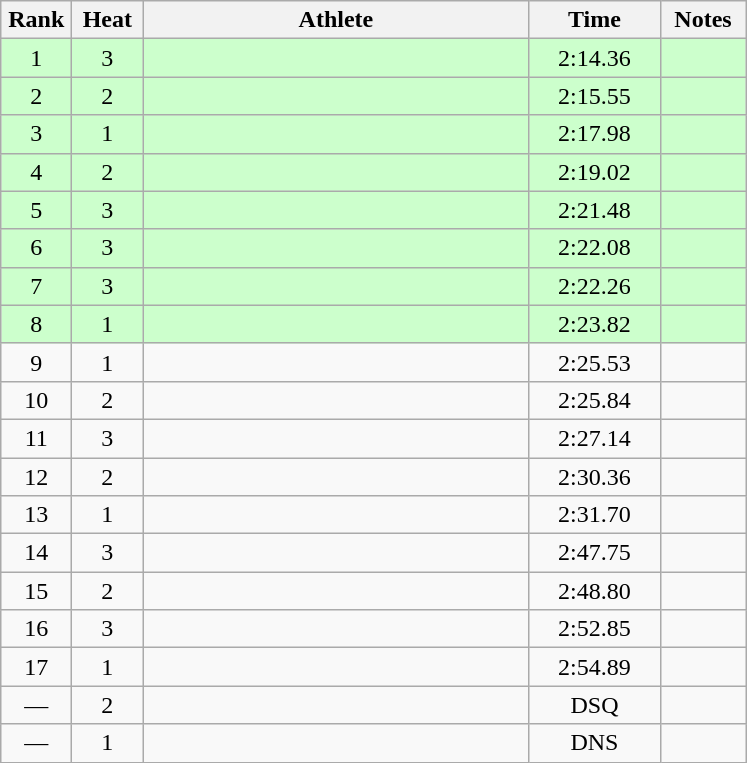<table class="wikitable" style="text-align:center">
<tr>
<th width=40>Rank</th>
<th width=40>Heat</th>
<th width=250>Athlete</th>
<th width=80>Time</th>
<th width=50>Notes</th>
</tr>
<tr bgcolor="ccffcc">
<td>1</td>
<td>3</td>
<td align=left></td>
<td>2:14.36</td>
<td></td>
</tr>
<tr bgcolor="ccffcc">
<td>2</td>
<td>2</td>
<td align=left></td>
<td>2:15.55</td>
<td></td>
</tr>
<tr bgcolor="ccffcc">
<td>3</td>
<td>1</td>
<td align=left></td>
<td>2:17.98</td>
<td></td>
</tr>
<tr bgcolor="ccffcc">
<td>4</td>
<td>2</td>
<td align=left></td>
<td>2:19.02</td>
<td></td>
</tr>
<tr bgcolor="ccffcc">
<td>5</td>
<td>3</td>
<td align=left></td>
<td>2:21.48</td>
<td></td>
</tr>
<tr bgcolor="ccffcc">
<td>6</td>
<td>3</td>
<td align=left></td>
<td>2:22.08</td>
<td></td>
</tr>
<tr bgcolor="ccffcc">
<td>7</td>
<td>3</td>
<td align=left></td>
<td>2:22.26</td>
<td></td>
</tr>
<tr bgcolor="ccffcc">
<td>8</td>
<td>1</td>
<td align=left></td>
<td>2:23.82</td>
<td></td>
</tr>
<tr>
<td>9</td>
<td>1</td>
<td align=left></td>
<td>2:25.53</td>
<td></td>
</tr>
<tr>
<td>10</td>
<td>2</td>
<td align=left></td>
<td>2:25.84</td>
<td></td>
</tr>
<tr>
<td>11</td>
<td>3</td>
<td align=left></td>
<td>2:27.14</td>
<td></td>
</tr>
<tr>
<td>12</td>
<td>2</td>
<td align=left></td>
<td>2:30.36</td>
<td></td>
</tr>
<tr>
<td>13</td>
<td>1</td>
<td align=left></td>
<td>2:31.70</td>
<td></td>
</tr>
<tr>
<td>14</td>
<td>3</td>
<td align=left></td>
<td>2:47.75</td>
<td></td>
</tr>
<tr>
<td>15</td>
<td>2</td>
<td align=left></td>
<td>2:48.80</td>
<td></td>
</tr>
<tr>
<td>16</td>
<td>3</td>
<td align=left></td>
<td>2:52.85</td>
<td></td>
</tr>
<tr>
<td>17</td>
<td>1</td>
<td align=left></td>
<td>2:54.89</td>
<td></td>
</tr>
<tr>
<td>—</td>
<td>2</td>
<td align=left></td>
<td>DSQ</td>
<td></td>
</tr>
<tr>
<td>—</td>
<td>1</td>
<td align=left></td>
<td>DNS</td>
<td></td>
</tr>
</table>
